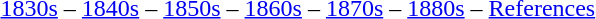<table class="toccolours" align="left">
<tr>
<td><br><a href='#'>1830s</a> –
<a href='#'>1840s</a> –
<a href='#'>1850s</a> –
<a href='#'>1860s</a> –
<a href='#'>1870s</a> –
<a href='#'>1880s</a> –
<a href='#'>References</a></td>
</tr>
</table>
